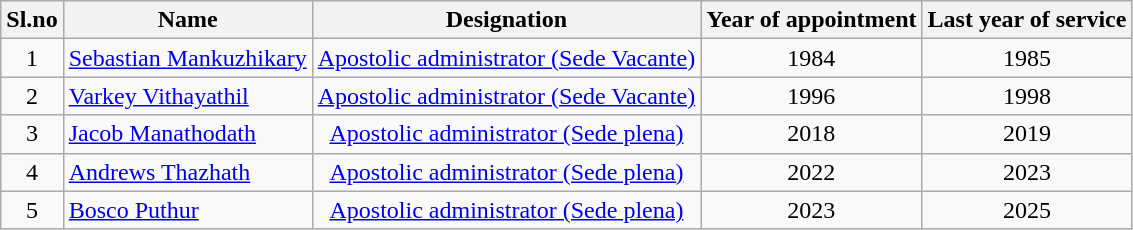<table class="wikitable sortable">
<tr>
<th>Sl.no</th>
<th>Name</th>
<th>Designation</th>
<th>Year of appointment</th>
<th>Last year of service</th>
</tr>
<tr>
<td align="center">1</td>
<td><a href='#'>Sebastian Mankuzhikary</a></td>
<td align="center"><a href='#'>Apostolic administrator (Sede Vacante)</a></td>
<td align="center">1984</td>
<td align="center">1985</td>
</tr>
<tr>
<td align="center">2</td>
<td><a href='#'>Varkey Vithayathil</a></td>
<td align="center"><a href='#'>Apostolic administrator (Sede Vacante)</a></td>
<td align="center">1996</td>
<td align="center">1998</td>
</tr>
<tr>
<td align="center">3</td>
<td><a href='#'>Jacob Manathodath</a></td>
<td align="center"><a href='#'>Apostolic administrator (Sede plena)</a></td>
<td align="center">2018</td>
<td align="center">2019</td>
</tr>
<tr>
<td align="center">4</td>
<td><a href='#'>Andrews Thazhath</a></td>
<td align="center"><a href='#'>Apostolic administrator (Sede plena)</a></td>
<td align="center">2022</td>
<td align="center">2023</td>
</tr>
<tr>
<td align="center">5</td>
<td><a href='#'>Bosco Puthur</a></td>
<td align="center"><a href='#'>Apostolic administrator (Sede plena)</a></td>
<td align="center">2023</td>
<td align="center">2025</td>
</tr>
</table>
